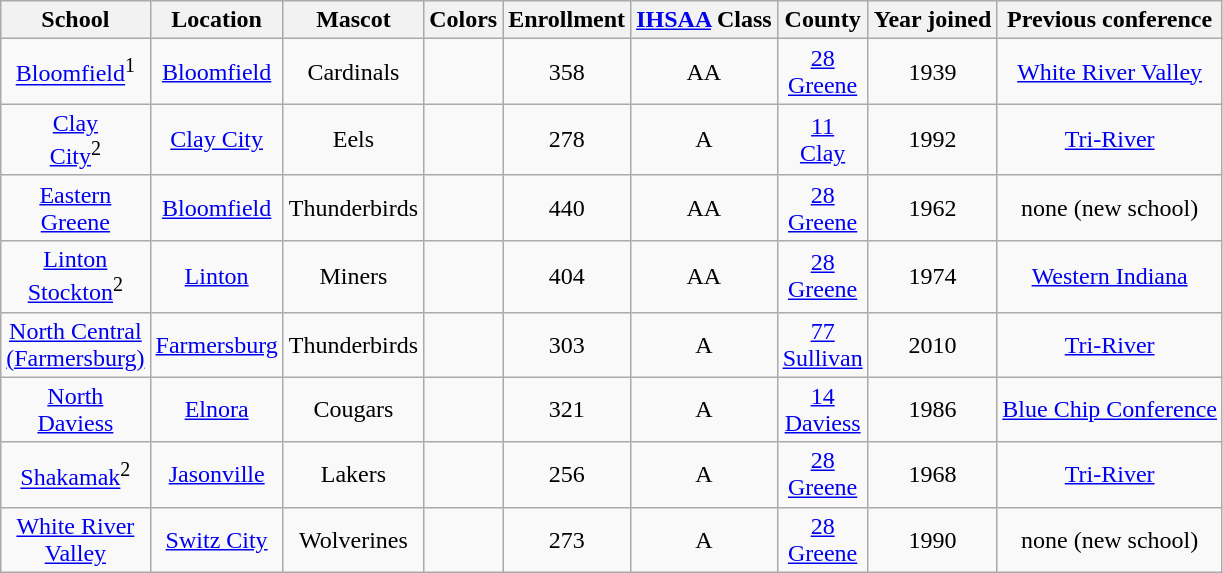<table class="wikitable" style="text-align:center;">
<tr>
<th>School</th>
<th>Location</th>
<th>Mascot</th>
<th>Colors</th>
<th>Enrollment</th>
<th><a href='#'>IHSAA</a> Class</th>
<th>County</th>
<th>Year joined</th>
<th>Previous conference</th>
</tr>
<tr>
<td><a href='#'>Bloomfield</a><sup>1</sup></td>
<td><a href='#'>Bloomfield</a></td>
<td>Cardinals</td>
<td> </td>
<td>358</td>
<td>AA</td>
<td><a href='#'>28 <br> Greene</a></td>
<td>1939</td>
<td><a href='#'>White River Valley</a></td>
</tr>
<tr>
<td><a href='#'>Clay <br> City</a><sup>2</sup></td>
<td><a href='#'>Clay City</a></td>
<td>Eels</td>
<td> </td>
<td>278</td>
<td>A</td>
<td><a href='#'>11 <br> Clay</a></td>
<td>1992</td>
<td><a href='#'>Tri-River</a></td>
</tr>
<tr>
<td><a href='#'>Eastern <br> Greene</a></td>
<td><a href='#'>Bloomfield</a></td>
<td>Thunderbirds</td>
<td>  </td>
<td>440</td>
<td>AA</td>
<td><a href='#'>28 <br> Greene</a></td>
<td>1962</td>
<td>none (new school)</td>
</tr>
<tr>
<td><a href='#'>Linton <br> Stockton</a><sup>2</sup></td>
<td><a href='#'>Linton</a></td>
<td>Miners</td>
<td>  </td>
<td>404</td>
<td>AA</td>
<td><a href='#'>28 <br> Greene</a></td>
<td>1974</td>
<td><a href='#'>Western Indiana</a></td>
</tr>
<tr>
<td><a href='#'>North Central <br> (Farmersburg)</a></td>
<td><a href='#'>Farmersburg</a></td>
<td>Thunderbirds</td>
<td> </td>
<td>303</td>
<td>A</td>
<td><a href='#'>77 <br> Sullivan</a></td>
<td>2010</td>
<td><a href='#'>Tri-River</a></td>
</tr>
<tr>
<td><a href='#'>North <br> Daviess</a></td>
<td><a href='#'>Elnora</a></td>
<td>Cougars</td>
<td>  </td>
<td>321</td>
<td>A</td>
<td><a href='#'>14 <br> Daviess</a></td>
<td>1986</td>
<td><a href='#'>Blue Chip Conference</a></td>
</tr>
<tr>
<td><a href='#'>Shakamak</a><sup>2</sup></td>
<td><a href='#'>Jasonville</a></td>
<td>Lakers</td>
<td> </td>
<td>256</td>
<td>A</td>
<td><a href='#'>28 <br> Greene</a></td>
<td>1968</td>
<td><a href='#'>Tri-River</a></td>
</tr>
<tr>
<td><a href='#'>White River <br> Valley</a></td>
<td><a href='#'>Switz City</a></td>
<td>Wolverines</td>
<td>  </td>
<td>273</td>
<td>A</td>
<td><a href='#'>28 <br> Greene</a></td>
<td>1990</td>
<td>none (new school)</td>
</tr>
</table>
